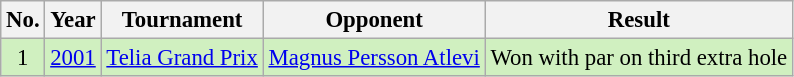<table class="wikitable" style="font-size:95%;">
<tr>
<th>No.</th>
<th>Year</th>
<th>Tournament</th>
<th>Opponent</th>
<th>Result</th>
</tr>
<tr style="background:#D0F0C0;">
<td align=center>1</td>
<td><a href='#'>2001</a></td>
<td><a href='#'>Telia Grand Prix</a></td>
<td> <a href='#'>Magnus Persson Atlevi</a></td>
<td>Won with par on third extra hole</td>
</tr>
</table>
